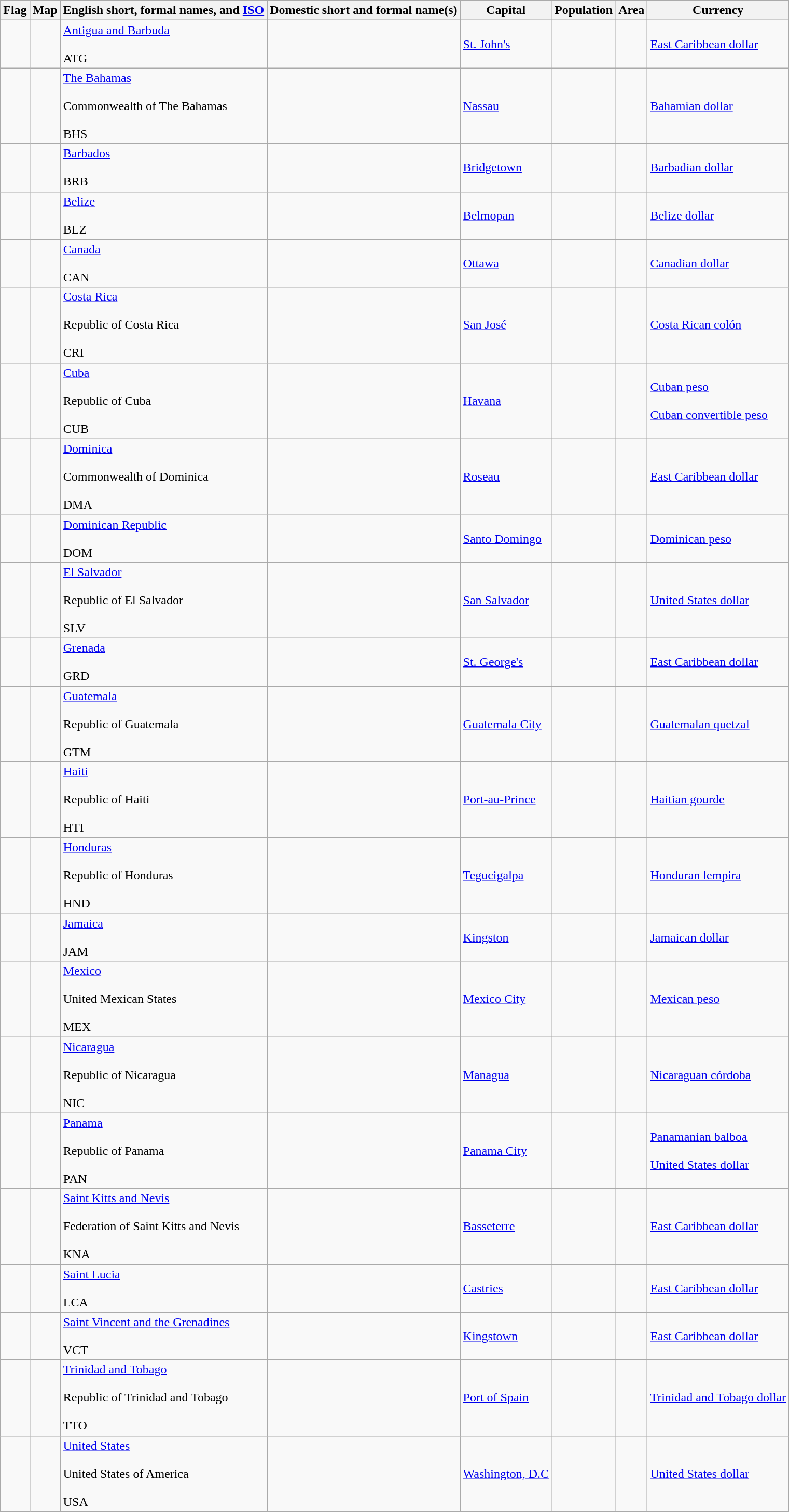<table class="wikitable sortable">
<tr>
<th class="unsortable">Flag</th>
<th class="unsortable">Map</th>
<th>English short, formal names, and <a href='#'>ISO</a><br></th>
<th>Domestic short and formal name(s)<br></th>
<th>Capital<br></th>
<th>Population <br></th>
<th>Area<br></th>
<th>Currency<br></th>
</tr>
<tr>
<td></td>
<td></td>
<td><a href='#'>Antigua and Barbuda</a><br><br>ATG</td>
<td></td>
<td><a href='#'>St. John's</a></td>
<td></td>
<td></td>
<td><a href='#'>East Caribbean dollar</a></td>
</tr>
<tr>
<td></td>
<td></td>
<td><a href='#'>The Bahamas</a><br><br>Commonwealth of The Bahamas<br><br>BHS</td>
<td></td>
<td><a href='#'>Nassau</a></td>
<td></td>
<td></td>
<td><a href='#'>Bahamian dollar</a></td>
</tr>
<tr>
<td></td>
<td></td>
<td><a href='#'>Barbados</a><br><br>BRB</td>
<td></td>
<td><a href='#'>Bridgetown</a></td>
<td></td>
<td></td>
<td><a href='#'>Barbadian dollar</a></td>
</tr>
<tr>
<td></td>
<td></td>
<td><a href='#'>Belize</a><br><br>BLZ</td>
<td></td>
<td><a href='#'>Belmopan</a></td>
<td></td>
<td></td>
<td><a href='#'>Belize dollar</a></td>
</tr>
<tr>
<td></td>
<td></td>
<td><a href='#'>Canada</a><br><br>CAN</td>
<td><br><br></td>
<td><a href='#'>Ottawa</a></td>
<td></td>
<td></td>
<td><a href='#'>Canadian dollar</a></td>
</tr>
<tr>
<td></td>
<td></td>
<td><a href='#'>Costa Rica</a><br><br>Republic of Costa Rica<br><br>CRI</td>
<td></td>
<td><a href='#'>San José</a></td>
<td></td>
<td></td>
<td><a href='#'>Costa Rican colón</a></td>
</tr>
<tr>
<td></td>
<td></td>
<td><a href='#'>Cuba</a><br><br>Republic of Cuba<br><br>CUB</td>
<td></td>
<td><a href='#'>Havana</a></td>
<td></td>
<td></td>
<td><a href='#'>Cuban peso</a><br><br><a href='#'>Cuban convertible peso</a></td>
</tr>
<tr>
<td></td>
<td></td>
<td><a href='#'>Dominica</a><br><br>Commonwealth of Dominica<br><br>DMA</td>
<td></td>
<td><a href='#'>Roseau</a></td>
<td></td>
<td></td>
<td><a href='#'>East Caribbean dollar</a></td>
</tr>
<tr>
<td></td>
<td></td>
<td><a href='#'>Dominican Republic</a><br><br>DOM</td>
<td><br><br></td>
<td><a href='#'>Santo Domingo</a></td>
<td></td>
<td></td>
<td><a href='#'>Dominican peso</a></td>
</tr>
<tr>
<td></td>
<td></td>
<td><a href='#'>El Salvador</a><br><br>Republic of El Salvador<br><br>SLV</td>
<td><br><br></td>
<td><a href='#'>San Salvador</a></td>
<td></td>
<td></td>
<td><a href='#'>United States dollar</a></td>
</tr>
<tr>
<td></td>
<td></td>
<td><a href='#'>Grenada</a><br><br>GRD</td>
<td></td>
<td><a href='#'>St. George's</a></td>
<td></td>
<td></td>
<td><a href='#'>East Caribbean dollar</a></td>
</tr>
<tr>
<td></td>
<td></td>
<td><a href='#'>Guatemala</a><br><br>Republic of Guatemala<br><br>GTM</td>
<td></td>
<td><a href='#'>Guatemala City</a></td>
<td></td>
<td></td>
<td><a href='#'>Guatemalan quetzal</a></td>
</tr>
<tr>
<td></td>
<td></td>
<td><a href='#'>Haiti</a><br><br>Republic of Haiti<br><br>HTI</td>
<td><br><br></td>
<td><a href='#'>Port-au-Prince</a></td>
<td></td>
<td></td>
<td><a href='#'>Haitian gourde</a></td>
</tr>
<tr>
<td></td>
<td></td>
<td><a href='#'>Honduras</a><br><br>Republic of Honduras<br><br>HND</td>
<td></td>
<td><a href='#'>Tegucigalpa</a></td>
<td></td>
<td></td>
<td><a href='#'>Honduran lempira</a></td>
</tr>
<tr>
<td></td>
<td></td>
<td><a href='#'>Jamaica</a><br><br>JAM</td>
<td></td>
<td><a href='#'>Kingston</a></td>
<td></td>
<td></td>
<td><a href='#'>Jamaican dollar</a></td>
</tr>
<tr>
<td></td>
<td></td>
<td><a href='#'>Mexico</a><br><br>United Mexican States<br><br>MEX</td>
<td></td>
<td><a href='#'>Mexico City</a></td>
<td></td>
<td></td>
<td><a href='#'>Mexican peso</a></td>
</tr>
<tr>
<td></td>
<td></td>
<td><a href='#'>Nicaragua</a><br><br>Republic of Nicaragua<br><br>NIC</td>
<td></td>
<td><a href='#'>Managua</a></td>
<td></td>
<td></td>
<td><a href='#'>Nicaraguan córdoba</a></td>
</tr>
<tr>
<td></td>
<td></td>
<td><a href='#'>Panama</a><br><br>Republic of Panama<br><br>PAN</td>
<td><br><br></td>
<td><a href='#'>Panama City</a></td>
<td></td>
<td></td>
<td><a href='#'>Panamanian balboa</a><br><br><a href='#'>United States dollar</a></td>
</tr>
<tr>
<td></td>
<td></td>
<td><a href='#'>Saint Kitts and Nevis</a><br><br>Federation of Saint Kitts and Nevis<br><br>KNA</td>
<td></td>
<td><a href='#'>Basseterre</a></td>
<td></td>
<td></td>
<td><a href='#'>East Caribbean dollar</a></td>
</tr>
<tr>
<td></td>
<td></td>
<td><a href='#'>Saint Lucia</a><br><br>LCA</td>
<td></td>
<td><a href='#'>Castries</a></td>
<td></td>
<td></td>
<td><a href='#'>East Caribbean dollar</a></td>
</tr>
<tr>
<td></td>
<td></td>
<td><a href='#'>Saint Vincent and the Grenadines</a><br><br>VCT</td>
<td></td>
<td><a href='#'>Kingstown</a></td>
<td></td>
<td></td>
<td><a href='#'>East Caribbean dollar</a></td>
</tr>
<tr>
<td></td>
<td></td>
<td><a href='#'>Trinidad and Tobago</a><br><br>Republic of Trinidad and Tobago<br><br>TTO</td>
<td></td>
<td><a href='#'>Port of Spain</a></td>
<td></td>
<td></td>
<td><a href='#'>Trinidad and Tobago dollar</a></td>
</tr>
<tr>
<td></td>
<td></td>
<td><a href='#'>United States</a><br><br>United States of America<br><br>USA</td>
<td></td>
<td><a href='#'>Washington, D.C</a></td>
<td></td>
<td></td>
<td><a href='#'>United States dollar</a></td>
</tr>
</table>
